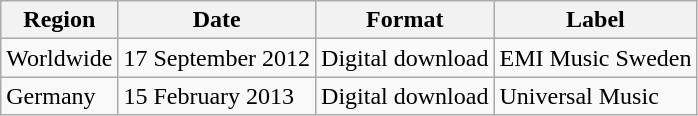<table class=wikitable>
<tr>
<th scope="col">Region</th>
<th scope="col">Date</th>
<th scope="col">Format</th>
<th scope="col">Label</th>
</tr>
<tr>
<td>Worldwide</td>
<td>17 September 2012</td>
<td>Digital download</td>
<td>EMI Music Sweden</td>
</tr>
<tr>
<td>Germany</td>
<td>15 February 2013</td>
<td>Digital download</td>
<td>Universal Music</td>
</tr>
</table>
